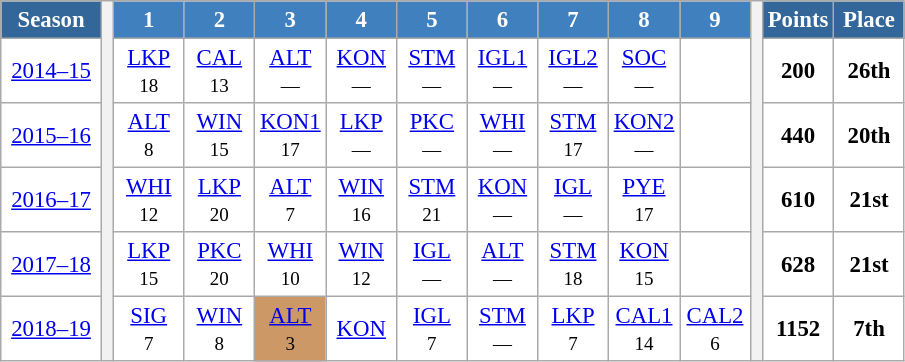<table class="wikitable" style="font-size:95%; text-align:center; border:grey solid 1px; border-collapse:collapse; background:#ffffff;">
<tr>
<th style="background-color:#369; color:white; width:60px">Season</th>
<th rowspan="6" width="1px"></th>
<th style="background-color:#4180be; color:white; width:40px">1</th>
<th style="background-color:#4180be; color:white; width:40px">2</th>
<th style="background-color:#4180be; color:white; width:40px">3</th>
<th style="background-color:#4180be; color:white; width:40px">4</th>
<th style="background-color:#4180be; color:white; width:40px">5</th>
<th style="background-color:#4180be; color:white; width:40px">6</th>
<th style="background-color:#4180be; color:white; width:40px">7</th>
<th style="background-color:#4180be; color:white; width:40px">8</th>
<th style="background-color:#4180be; color:white; width:40px">9</th>
<th rowspan="6" width="1px"></th>
<th style="background-color:#369; color:white; width:40px">Points</th>
<th style="background-color:#369; color:white; width:40px">Place</th>
</tr>
<tr>
<td><a href='#'>2014–15</a></td>
<td><a href='#'>LKP</a><br><small>18</small></td>
<td><a href='#'>CAL</a><br><small>13</small></td>
<td><a href='#'>ALT</a><br><small>—</small></td>
<td><a href='#'>KON</a><br><small>—</small></td>
<td><a href='#'>STM</a><br><small>—</small></td>
<td><a href='#'>IGL1</a><br><small>—</small></td>
<td><a href='#'>IGL2</a><br><small>—</small></td>
<td><a href='#'>SOC</a><br><small>—</small></td>
<td></td>
<td><strong>200</strong></td>
<td><strong>26th</strong></td>
</tr>
<tr>
<td><a href='#'>2015–16</a></td>
<td><a href='#'>ALT</a><br><small>8</small></td>
<td><a href='#'>WIN</a><br><small>15</small></td>
<td><a href='#'>KON1</a><br><small>17</small></td>
<td><a href='#'>LKP</a><br><small>—</small></td>
<td><a href='#'>PKC</a><br><small>—</small></td>
<td><a href='#'>WHI</a><br><small>—</small></td>
<td><a href='#'>STM</a><br><small>17</small></td>
<td><a href='#'>KON2</a><br><small>—</small></td>
<td></td>
<td><strong>440</strong></td>
<td><strong>20th</strong></td>
</tr>
<tr>
<td><a href='#'>2016–17</a></td>
<td><a href='#'>WHI</a><br><small>12</small></td>
<td><a href='#'>LKP</a><br><small>20</small></td>
<td><a href='#'>ALT</a><br><small>7</small></td>
<td><a href='#'>WIN</a><br><small>16</small></td>
<td><a href='#'>STM</a><br><small>21</small></td>
<td><a href='#'>KON</a><br><small>—</small></td>
<td><a href='#'>IGL</a><br><small>—</small></td>
<td><a href='#'>PYE</a><br><small>17</small></td>
<td></td>
<td><strong>610</strong></td>
<td><strong>21st</strong></td>
</tr>
<tr>
<td><a href='#'>2017–18</a></td>
<td><a href='#'>LKP</a><br><small>15</small></td>
<td><a href='#'>PKC</a><br><small>20</small></td>
<td><a href='#'>WHI</a><br><small>10</small></td>
<td><a href='#'>WIN</a><br><small>12</small></td>
<td><a href='#'>IGL</a><br><small>—</small></td>
<td><a href='#'>ALT</a><br><small>—</small></td>
<td><a href='#'>STM</a><br><small>18</small></td>
<td><a href='#'>KON</a><br><small>15</small></td>
<td></td>
<td><strong>628</strong></td>
<td><strong>21st</strong></td>
</tr>
<tr>
<td><a href='#'>2018–19</a></td>
<td><a href='#'>SIG</a><br><small>7</small></td>
<td><a href='#'>WIN</a><br><small>8</small></td>
<td style="background:#cc9966;"><a href='#'>ALT</a><br><small>3</small></td>
<td><a href='#'>KON</a><br><small></small></td>
<td><a href='#'>IGL</a><br><small>7</small></td>
<td><a href='#'>STM</a><br><small>—</small></td>
<td><a href='#'>LKP</a><br><small>7</small></td>
<td><a href='#'>CAL1</a><br><small>14</small></td>
<td><a href='#'>CAL2</a><br><small>6</small></td>
<td><strong>1152</strong></td>
<td><strong>7th</strong></td>
</tr>
</table>
